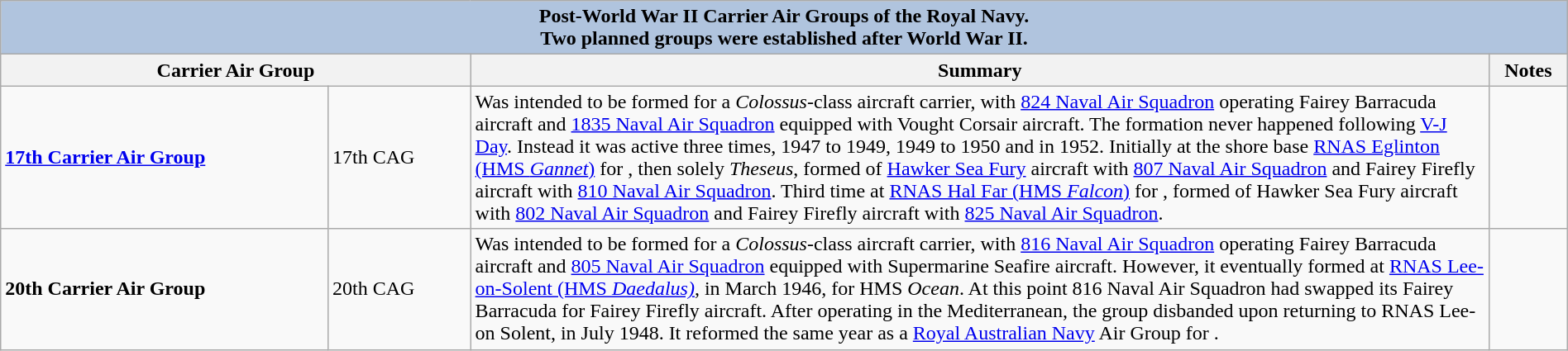<table class="wikitable" style="margin:auto; width:100%;">
<tr>
<th style="align: center; background:#B0C4DE;" colspan=5>Post-World War II Carrier Air Groups of the Royal Navy.<br> Two planned groups were established after World War II.</th>
</tr>
<tr>
<th style="text-align:center; width:30%;" colspan=2>Carrier Air Group</th>
<th style="text-align:center; width:65%;">Summary</th>
<th style="text-align:center; width:5%;">Notes</th>
</tr>
<tr>
<td style="text-align:centre;"><strong><a href='#'>17th Carrier Air Group</a></strong></td>
<td>17th CAG</td>
<td align=left>Was intended to be formed for a <em>Colossus</em>-class aircraft carrier, with <a href='#'>824 Naval Air Squadron</a> operating Fairey Barracuda aircraft and <a href='#'>1835 Naval Air Squadron</a> equipped with Vought Corsair aircraft. The formation never happened following <a href='#'>V-J Day</a>. Instead it was active three times, 1947 to 1949, 1949 to 1950 and in 1952. Initially at the shore base <a href='#'>RNAS Eglinton (HMS <em>Gannet</em>)</a> for , then solely <em>Theseus</em>, formed of <a href='#'>Hawker Sea Fury</a> aircraft with <a href='#'>807 Naval Air Squadron</a> and Fairey Firefly aircraft with <a href='#'>810 Naval Air Squadron</a>. Third time at <a href='#'>RNAS Hal Far (HMS <em>Falcon</em>)</a> for , formed of Hawker Sea Fury aircraft with <a href='#'>802 Naval Air Squadron</a> and Fairey Firefly aircraft with <a href='#'>825 Naval Air Squadron</a>.</td>
<td></td>
</tr>
<tr>
<td style="text-align:centre;"><strong>20th Carrier Air Group</strong></td>
<td>20th CAG</td>
<td align=left>Was intended to be formed for a <em>Colossus</em>-class aircraft carrier, with <a href='#'>816 Naval Air Squadron</a> operating Fairey Barracuda aircraft and <a href='#'>805 Naval Air Squadron</a> equipped with Supermarine Seafire aircraft. However, it eventually formed at <a href='#'>RNAS Lee-on-Solent (HMS <em>Daedalus)</em></a>, in March 1946, for HMS <em>Ocean</em>. At this point 816 Naval Air Squadron had swapped its Fairey Barracuda for Fairey Firefly aircraft. After operating in the Mediterranean, the group disbanded upon returning to RNAS Lee-on Solent, in July 1948. It reformed the same year as a <a href='#'>Royal Australian Navy</a> Air Group for .</td>
<td></td>
</tr>
</table>
